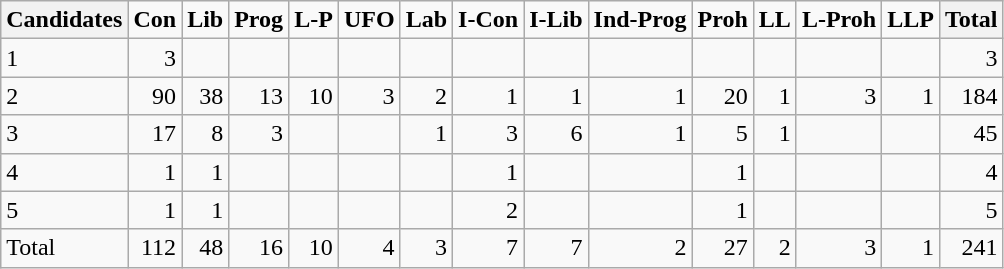<table class="wikitable" style="text-align:right;">
<tr>
<th>Candidates</th>
<td><strong>Con</strong></td>
<td><strong>Lib</strong></td>
<td><strong>Prog</strong></td>
<td><strong>L-P</strong></td>
<td><strong>UFO</strong></td>
<td><strong>Lab</strong></td>
<td><strong>I-Con</strong></td>
<td><strong>I-Lib</strong></td>
<td><strong>Ind-Prog</strong></td>
<td><strong>Proh</strong></td>
<td><strong>LL</strong></td>
<td><strong>L-Proh</strong></td>
<td><strong>LLP</strong></td>
<th>Total</th>
</tr>
<tr>
<td style="text-align:left;">1</td>
<td>3</td>
<td></td>
<td></td>
<td></td>
<td></td>
<td></td>
<td></td>
<td></td>
<td></td>
<td></td>
<td></td>
<td></td>
<td></td>
<td>3</td>
</tr>
<tr>
<td style="text-align:left;">2</td>
<td>90</td>
<td>38</td>
<td>13</td>
<td>10</td>
<td>3</td>
<td>2</td>
<td>1</td>
<td>1</td>
<td>1</td>
<td>20</td>
<td>1</td>
<td>3</td>
<td>1</td>
<td>184</td>
</tr>
<tr>
<td style="text-align:left;">3</td>
<td>17</td>
<td>8</td>
<td>3</td>
<td></td>
<td></td>
<td>1</td>
<td>3</td>
<td>6</td>
<td>1</td>
<td>5</td>
<td>1</td>
<td></td>
<td></td>
<td>45</td>
</tr>
<tr>
<td style="text-align:left;">4</td>
<td>1</td>
<td>1</td>
<td></td>
<td></td>
<td></td>
<td></td>
<td>1</td>
<td></td>
<td></td>
<td>1</td>
<td></td>
<td></td>
<td></td>
<td>4</td>
</tr>
<tr>
<td style="text-align:left;">5</td>
<td>1</td>
<td>1</td>
<td></td>
<td></td>
<td></td>
<td></td>
<td>2</td>
<td></td>
<td></td>
<td>1</td>
<td></td>
<td></td>
<td></td>
<td>5</td>
</tr>
<tr>
<td style="text-align:left;">Total</td>
<td>112</td>
<td>48</td>
<td>16</td>
<td>10</td>
<td>4</td>
<td>3</td>
<td>7</td>
<td>7</td>
<td>2</td>
<td>27</td>
<td>2</td>
<td>3</td>
<td>1</td>
<td>241</td>
</tr>
</table>
